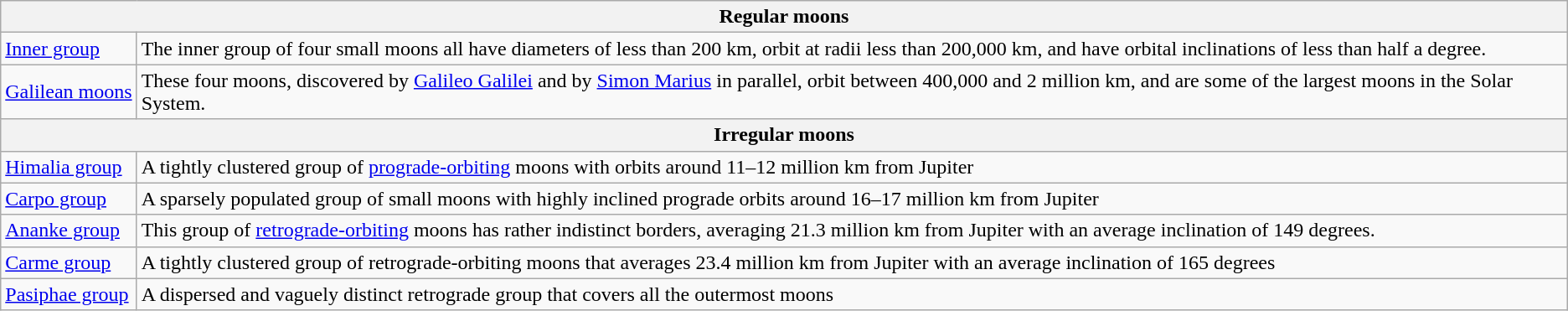<table class="wikitable">
<tr>
<th colspan="2">Regular moons</th>
</tr>
<tr>
<td><a href='#'>Inner group</a></td>
<td>The inner group of four small moons all have diameters of less than 200 km, orbit at radii less than 200,000 km, and have orbital inclinations of less than half a degree.</td>
</tr>
<tr>
<td><a href='#'>Galilean moons</a></td>
<td>These four moons, discovered by <a href='#'>Galileo Galilei</a> and by <a href='#'>Simon Marius</a> in parallel, orbit between 400,000 and 2 million km, and are some of the largest moons in the Solar System.</td>
</tr>
<tr>
<th colspan="2">Irregular moons</th>
</tr>
<tr>
<td><a href='#'>Himalia group</a></td>
<td>A tightly clustered group of <a href='#'>prograde-orbiting</a> moons with orbits around 11–12 million km from Jupiter</td>
</tr>
<tr>
<td><a href='#'>Carpo group</a></td>
<td>A sparsely populated group of small moons with highly inclined prograde orbits around 16–17 million km from Jupiter</td>
</tr>
<tr>
<td><a href='#'>Ananke group</a></td>
<td>This group of <a href='#'>retrograde-orbiting</a> moons has rather indistinct borders, averaging 21.3 million km from Jupiter with an average inclination of 149 degrees.</td>
</tr>
<tr>
<td><a href='#'>Carme group</a></td>
<td>A tightly clustered group of retrograde-orbiting moons that averages 23.4 million km from Jupiter with an average inclination of 165 degrees</td>
</tr>
<tr>
<td><a href='#'>Pasiphae group</a></td>
<td>A dispersed and vaguely distinct retrograde group that covers all the outermost moons</td>
</tr>
</table>
